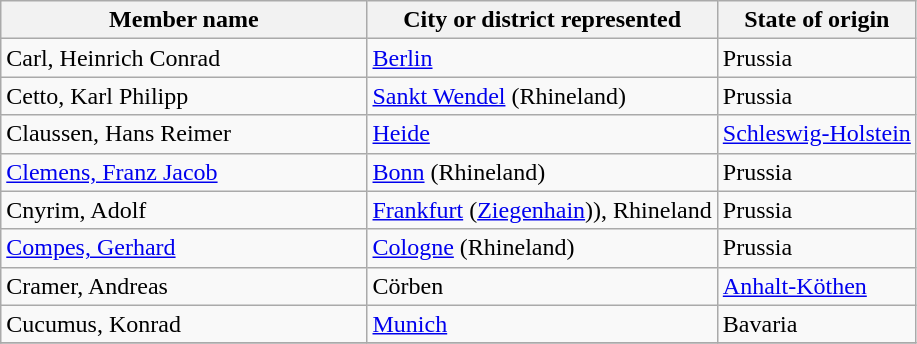<table class="wikitable">
<tr>
<th width="40%">Member name</th>
<th>City or district represented</th>
<th>State of origin</th>
</tr>
<tr>
<td>Carl, Heinrich Conrad</td>
<td><a href='#'>Berlin</a></td>
<td>Prussia</td>
</tr>
<tr>
<td>Cetto, Karl Philipp</td>
<td><a href='#'>Sankt Wendel</a> (Rhineland)</td>
<td>Prussia</td>
</tr>
<tr>
<td>Claussen, Hans Reimer</td>
<td><a href='#'>Heide</a></td>
<td><a href='#'>Schleswig-Holstein</a></td>
</tr>
<tr>
<td><a href='#'>Clemens, Franz Jacob</a></td>
<td><a href='#'>Bonn</a> (Rhineland)</td>
<td>Prussia</td>
</tr>
<tr>
<td>Cnyrim, Adolf</td>
<td><a href='#'>Frankfurt</a> (<a href='#'>Ziegenhain</a>)), Rhineland</td>
<td>Prussia</td>
</tr>
<tr>
<td><a href='#'>Compes, Gerhard</a></td>
<td><a href='#'>Cologne</a> (Rhineland)</td>
<td>Prussia</td>
</tr>
<tr>
<td>Cramer, Andreas</td>
<td>Cörben</td>
<td><a href='#'>Anhalt-Köthen</a></td>
</tr>
<tr>
<td>Cucumus, Konrad</td>
<td><a href='#'>Munich</a></td>
<td>Bavaria</td>
</tr>
<tr>
</tr>
</table>
